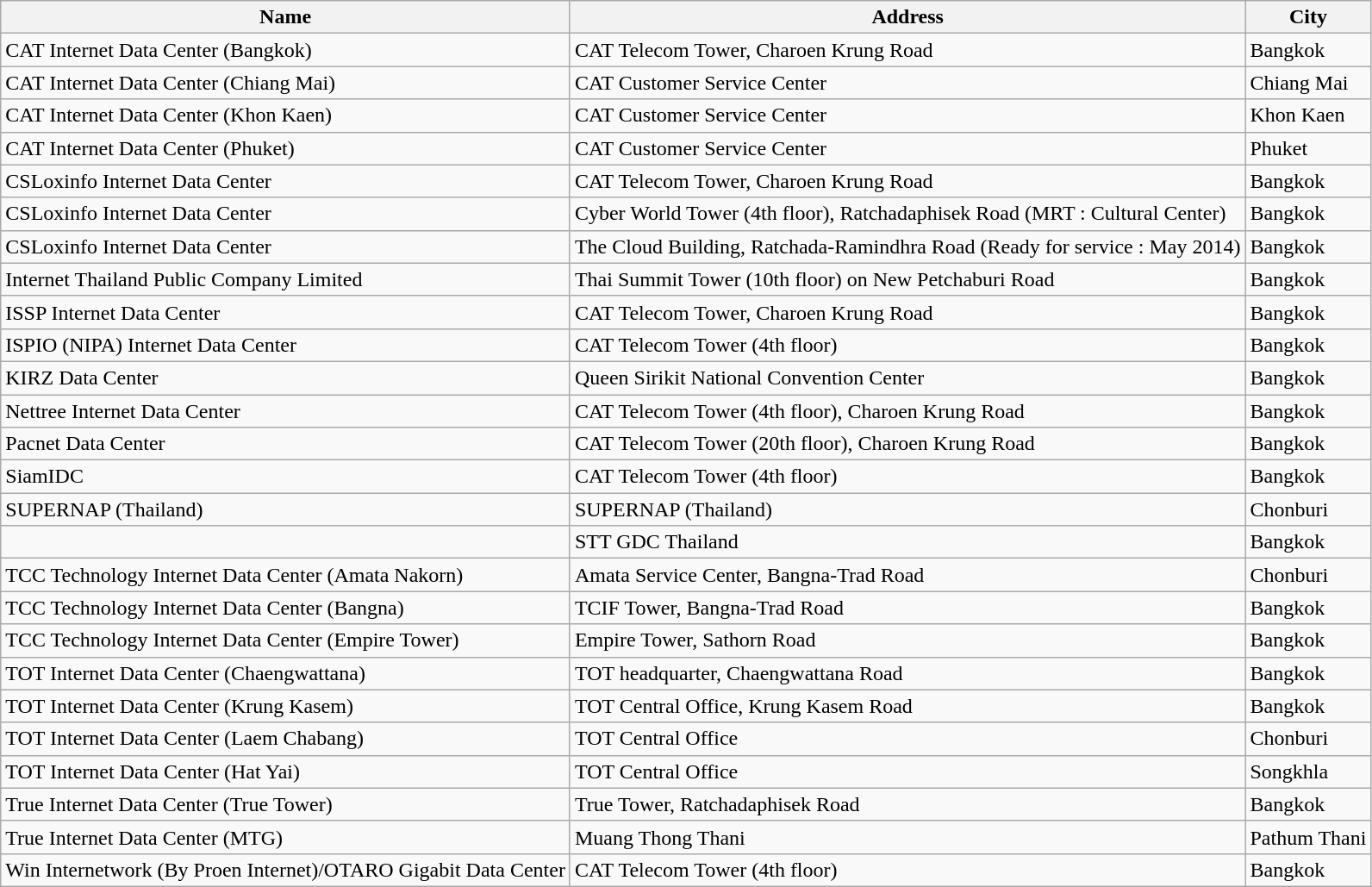<table class="wikitable sortable">
<tr>
<th>Name</th>
<th>Address</th>
<th>City</th>
</tr>
<tr>
<td>CAT Internet Data Center (Bangkok)</td>
<td>CAT Telecom Tower, Charoen Krung Road</td>
<td>Bangkok</td>
</tr>
<tr>
<td>CAT Internet Data Center (Chiang Mai)</td>
<td>CAT Customer Service Center</td>
<td>Chiang Mai</td>
</tr>
<tr>
<td>CAT Internet Data Center (Khon Kaen)</td>
<td>CAT Customer Service Center</td>
<td>Khon Kaen</td>
</tr>
<tr>
<td>CAT Internet Data Center (Phuket)</td>
<td>CAT Customer Service Center</td>
<td>Phuket</td>
</tr>
<tr>
<td>CSLoxinfo Internet Data Center</td>
<td>CAT Telecom Tower, Charoen Krung Road</td>
<td>Bangkok</td>
</tr>
<tr>
<td>CSLoxinfo Internet Data Center</td>
<td>Cyber World Tower (4th floor), Ratchadaphisek Road (MRT : Cultural Center)</td>
<td>Bangkok</td>
</tr>
<tr>
<td>CSLoxinfo Internet Data Center</td>
<td>The Cloud Building, Ratchada-Ramindhra Road (Ready for service : May 2014)</td>
<td>Bangkok</td>
</tr>
<tr>
<td>Internet Thailand Public Company Limited</td>
<td>Thai Summit Tower (10th floor) on New Petchaburi Road</td>
<td>Bangkok</td>
</tr>
<tr>
<td>ISSP Internet Data Center</td>
<td>CAT Telecom Tower, Charoen Krung Road</td>
<td>Bangkok</td>
</tr>
<tr>
<td>ISPIO (NIPA) Internet Data Center</td>
<td>CAT Telecom Tower (4th floor)</td>
<td>Bangkok</td>
</tr>
<tr>
<td>KIRZ Data Center</td>
<td>Queen Sirikit National Convention Center</td>
<td>Bangkok</td>
</tr>
<tr>
<td>Nettree Internet Data Center</td>
<td>CAT Telecom Tower (4th floor), Charoen Krung Road</td>
<td>Bangkok</td>
</tr>
<tr>
<td>Pacnet Data Center</td>
<td>CAT Telecom Tower (20th floor), Charoen Krung Road</td>
<td>Bangkok</td>
</tr>
<tr>
<td>SiamIDC</td>
<td>CAT Telecom Tower (4th floor)</td>
<td>Bangkok</td>
</tr>
<tr>
<td>SUPERNAP (Thailand)</td>
<td>SUPERNAP (Thailand)</td>
<td>Chonburi</td>
</tr>
<tr>
<td></td>
<td>STT GDC Thailand</td>
<td>Bangkok</td>
</tr>
<tr>
<td>TCC Technology Internet Data Center (Amata Nakorn)</td>
<td>Amata Service Center, Bangna-Trad Road</td>
<td>Chonburi</td>
</tr>
<tr>
<td>TCC Technology Internet Data Center (Bangna)</td>
<td>TCIF Tower, Bangna-Trad Road</td>
<td>Bangkok</td>
</tr>
<tr>
<td>TCC Technology Internet Data Center (Empire Tower)</td>
<td>Empire Tower, Sathorn Road</td>
<td>Bangkok</td>
</tr>
<tr>
<td>TOT Internet Data Center (Chaengwattana)</td>
<td>TOT headquarter, Chaengwattana Road</td>
<td>Bangkok</td>
</tr>
<tr>
<td>TOT Internet Data Center (Krung Kasem)</td>
<td>TOT Central Office, Krung Kasem Road</td>
<td>Bangkok</td>
</tr>
<tr>
<td>TOT Internet Data Center (Laem Chabang)</td>
<td>TOT Central Office</td>
<td>Chonburi</td>
</tr>
<tr>
<td>TOT Internet Data Center (Hat Yai)</td>
<td>TOT Central Office</td>
<td>Songkhla</td>
</tr>
<tr>
<td>True Internet Data Center (True Tower)</td>
<td>True Tower, Ratchadaphisek Road</td>
<td>Bangkok</td>
</tr>
<tr>
<td>True Internet Data Center (MTG)</td>
<td>Muang Thong Thani</td>
<td>Pathum Thani</td>
</tr>
<tr>
<td>Win Internetwork (By Proen Internet)/OTARO Gigabit Data Center</td>
<td>CAT Telecom Tower (4th floor)</td>
<td>Bangkok</td>
</tr>
</table>
